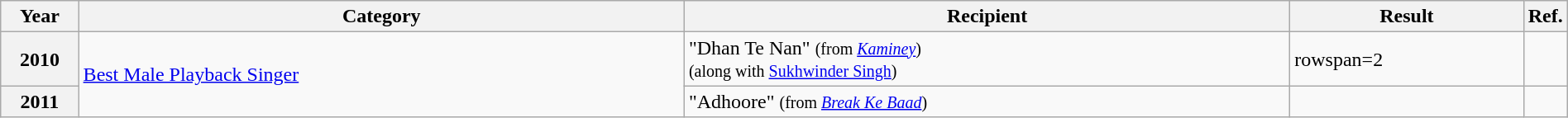<table class="wikitable plainrowheaders" style="width:100%; textcolor:#000">
<tr>
<th scope="col" style="width:5%;"><strong>Year</strong></th>
<th scope="col" style="width:39%;"><strong>Category</strong></th>
<th scope="col" style="width:39%;"><strong>Recipient</strong></th>
<th scope="col" style="width:15%;"><strong>Result</strong></th>
<th scope="col" style="width:2%;"><strong>Ref.</strong></th>
</tr>
<tr>
<th scope="row">2010</th>
<td rowspan="2"><a href='#'>Best Male Playback Singer</a></td>
<td>"Dhan Te Nan" <small>(from <em><a href='#'>Kaminey</a></em>)</small><br><small>(along with <a href='#'>Sukhwinder Singh</a>)</small></td>
<td>rowspan=2 </td>
<td></td>
</tr>
<tr>
<th scope="row" rowspan="2">2011</th>
<td>"Adhoore" <small>(from <em><a href='#'>Break Ke Baad</a></em>)</small></td>
<td></td>
</tr>
</table>
